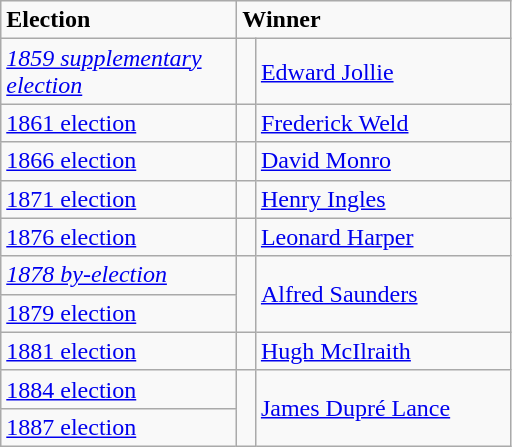<table class="wikitable">
<tr>
<td width=150><strong>Election</strong></td>
<td width=175 colspan=2><strong>Winner</strong></td>
</tr>
<tr>
<td><span><em><a href='#'>1859 supplementary election</a></em></span></td>
<td width=5 rowspan=1 bgcolor=></td>
<td><a href='#'>Edward Jollie</a></td>
</tr>
<tr>
<td><a href='#'>1861 election</a></td>
<td rowspan=1 bgcolor=></td>
<td rowspan=1><a href='#'>Frederick Weld</a></td>
</tr>
<tr>
<td><a href='#'>1866 election</a></td>
<td rowspan=1 bgcolor=></td>
<td rowspan=1><a href='#'>David Monro</a></td>
</tr>
<tr>
<td><a href='#'>1871 election</a></td>
<td rowspan=1 bgcolor=></td>
<td rowspan=1><a href='#'>Henry Ingles</a></td>
</tr>
<tr>
<td><a href='#'>1876 election</a></td>
<td rowspan=1 bgcolor=></td>
<td rowspan=1><a href='#'>Leonard Harper</a></td>
</tr>
<tr>
<td><span><em><a href='#'>1878 by-election</a></em></span></td>
<td rowspan=2 bgcolor=></td>
<td rowspan=2><a href='#'>Alfred Saunders</a></td>
</tr>
<tr>
<td><a href='#'>1879 election</a></td>
</tr>
<tr>
<td><a href='#'>1881 election</a></td>
<td rowspan=1 bgcolor=></td>
<td rowspan=1><a href='#'>Hugh McIlraith</a></td>
</tr>
<tr>
<td><a href='#'>1884 election</a></td>
<td rowspan=2 bgcolor=></td>
<td rowspan=2><a href='#'>James Dupré Lance</a></td>
</tr>
<tr>
<td><a href='#'>1887 election</a></td>
</tr>
</table>
